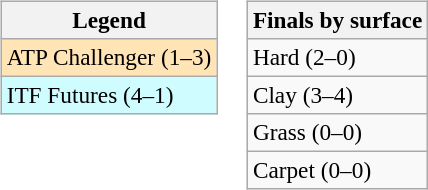<table>
<tr valign=top>
<td><br><table class=wikitable style=font-size:97%>
<tr>
<th>Legend</th>
</tr>
<tr bgcolor=moccasin>
<td>ATP Challenger (1–3)</td>
</tr>
<tr bgcolor=cffcff>
<td>ITF Futures (4–1)</td>
</tr>
</table>
</td>
<td><br><table class=wikitable style=font-size:97%>
<tr>
<th>Finals by surface</th>
</tr>
<tr>
<td>Hard (2–0)</td>
</tr>
<tr>
<td>Clay (3–4)</td>
</tr>
<tr>
<td>Grass (0–0)</td>
</tr>
<tr>
<td>Carpet (0–0)</td>
</tr>
</table>
</td>
</tr>
</table>
